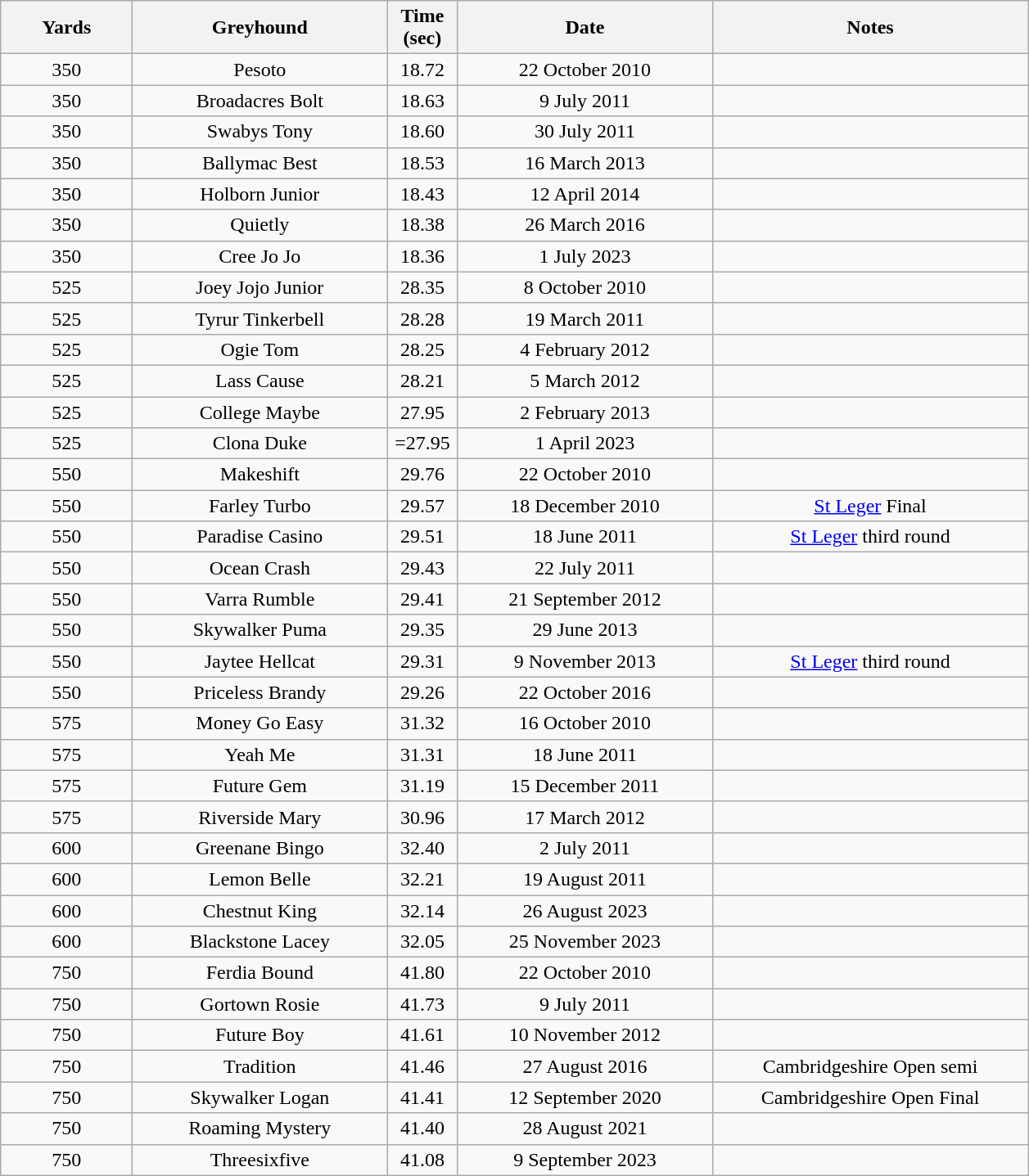<table class="wikitable collapsible collapsed" style="font-size: 100%">
<tr>
<th width=100>Yards</th>
<th width=200>Greyhound</th>
<th width=50>Time (sec)</th>
<th width=200>Date</th>
<th width=250>Notes</th>
</tr>
<tr align=center>
<td>350</td>
<td>Pesoto</td>
<td>18.72</td>
<td>22 October 2010</td>
<td></td>
</tr>
<tr align=center>
<td>350</td>
<td>Broadacres Bolt</td>
<td>18.63</td>
<td>9 July 2011</td>
<td></td>
</tr>
<tr align=center>
<td>350</td>
<td>Swabys Tony</td>
<td>18.60</td>
<td>30 July 2011</td>
<td></td>
</tr>
<tr align=center>
<td>350</td>
<td>Ballymac Best</td>
<td>18.53</td>
<td>16 March 2013</td>
<td></td>
</tr>
<tr align=center>
<td>350</td>
<td>Holborn Junior</td>
<td>18.43</td>
<td>12 April 2014</td>
<td></td>
</tr>
<tr align=center>
<td>350</td>
<td>Quietly</td>
<td>18.38</td>
<td>26 March 2016</td>
<td></td>
</tr>
<tr align=center>
<td>350</td>
<td>Cree Jo Jo</td>
<td>18.36</td>
<td>1 July 2023</td>
<td></td>
</tr>
<tr align=center>
<td>525</td>
<td>Joey Jojo Junior</td>
<td>28.35</td>
<td>8 October 2010</td>
<td></td>
</tr>
<tr align=center>
<td>525</td>
<td>Tyrur Tinkerbell</td>
<td>28.28</td>
<td>19 March 2011</td>
<td></td>
</tr>
<tr align=center>
<td>525</td>
<td>Ogie Tom</td>
<td>28.25</td>
<td>4 February 2012</td>
<td></td>
</tr>
<tr align=center>
<td>525</td>
<td>Lass Cause</td>
<td>28.21</td>
<td>5 March 2012</td>
<td></td>
</tr>
<tr align=center>
<td>525</td>
<td>College Maybe</td>
<td>27.95</td>
<td>2 February 2013</td>
<td></td>
</tr>
<tr align=center>
<td>525</td>
<td>Clona Duke</td>
<td>=27.95</td>
<td>1 April 2023</td>
<td></td>
</tr>
<tr align=center>
<td>550</td>
<td>Makeshift</td>
<td>29.76</td>
<td>22 October 2010</td>
<td></td>
</tr>
<tr align=center>
<td>550</td>
<td>Farley Turbo</td>
<td>29.57</td>
<td>18 December 2010</td>
<td><a href='#'>St Leger</a> Final</td>
</tr>
<tr align=center>
<td>550</td>
<td>Paradise Casino</td>
<td>29.51</td>
<td>18 June 2011</td>
<td><a href='#'>St Leger</a> third round</td>
</tr>
<tr align=center>
<td>550</td>
<td>Ocean Crash</td>
<td>29.43</td>
<td>22 July 2011</td>
<td></td>
</tr>
<tr align=center>
<td>550</td>
<td>Varra Rumble</td>
<td>29.41</td>
<td>21 September 2012</td>
<td></td>
</tr>
<tr align=center>
<td>550</td>
<td>Skywalker Puma</td>
<td>29.35</td>
<td>29 June 2013</td>
<td></td>
</tr>
<tr align=center>
<td>550</td>
<td>Jaytee Hellcat</td>
<td>29.31</td>
<td>9 November 2013</td>
<td><a href='#'>St Leger</a> third round</td>
</tr>
<tr align=center>
<td>550</td>
<td>Priceless Brandy</td>
<td>29.26</td>
<td>22 October 2016</td>
<td></td>
</tr>
<tr align=center>
<td>575</td>
<td>Money Go Easy</td>
<td>31.32</td>
<td>16 October 2010</td>
<td></td>
</tr>
<tr align=center>
<td>575</td>
<td>Yeah Me</td>
<td>31.31</td>
<td>18 June 2011</td>
<td></td>
</tr>
<tr align=center>
<td>575</td>
<td>Future Gem</td>
<td>31.19</td>
<td>15 December 2011</td>
<td></td>
</tr>
<tr align=center>
<td>575</td>
<td>Riverside Mary</td>
<td>30.96</td>
<td>17 March 2012</td>
<td></td>
</tr>
<tr align=center>
<td>600</td>
<td>Greenane Bingo</td>
<td>32.40</td>
<td>2 July 2011</td>
<td></td>
</tr>
<tr align=center>
<td>600</td>
<td>Lemon Belle</td>
<td>32.21</td>
<td>19 August 2011</td>
<td></td>
</tr>
<tr align=center>
<td>600</td>
<td>Chestnut King</td>
<td>32.14</td>
<td>26 August 2023</td>
<td></td>
</tr>
<tr align=center>
<td>600</td>
<td>Blackstone Lacey</td>
<td>32.05</td>
<td>25 November 2023</td>
<td></td>
</tr>
<tr align=center>
<td>750</td>
<td>Ferdia Bound</td>
<td>41.80</td>
<td>22 October 2010</td>
<td></td>
</tr>
<tr align=center>
<td>750</td>
<td>Gortown Rosie</td>
<td>41.73</td>
<td>9 July 2011</td>
<td></td>
</tr>
<tr align=center>
<td>750</td>
<td>Future Boy</td>
<td>41.61</td>
<td>10 November 2012</td>
<td></td>
</tr>
<tr align=center>
<td>750</td>
<td>Tradition </td>
<td>41.46</td>
<td>27 August 2016</td>
<td>Cambridgeshire Open semi</td>
</tr>
<tr align=center>
<td>750</td>
<td>Skywalker Logan </td>
<td>41.41</td>
<td>12 September 2020</td>
<td>Cambridgeshire Open Final</td>
</tr>
<tr align=center>
<td>750</td>
<td>Roaming Mystery</td>
<td>41.40</td>
<td>28 August 2021</td>
<td></td>
</tr>
<tr align=center>
<td>750</td>
<td>Threesixfive</td>
<td>41.08</td>
<td>9 September 2023</td>
<td></td>
</tr>
</table>
